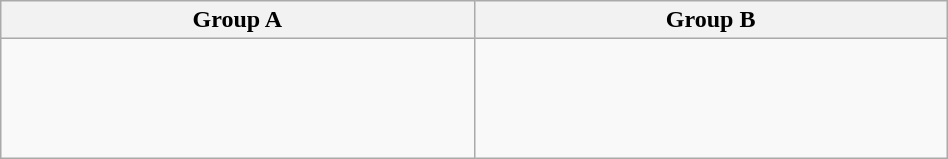<table class="wikitable" width=50%>
<tr>
<th width=50%>Group A</th>
<th width=50%>Group B</th>
</tr>
<tr>
<td valign=top><br><br>
<br>
</td>
<td valign=top><br><br>
<br>
<br>
</td>
</tr>
</table>
